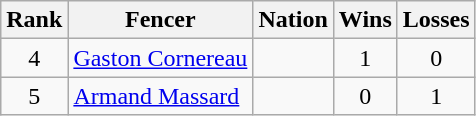<table class="wikitable sortable" style="text-align: center;">
<tr>
<th>Rank</th>
<th>Fencer</th>
<th>Nation</th>
<th>Wins</th>
<th>Losses</th>
</tr>
<tr>
<td>4</td>
<td align=left><a href='#'>Gaston Cornereau</a></td>
<td align=left></td>
<td>1</td>
<td>0</td>
</tr>
<tr>
<td>5</td>
<td align=left><a href='#'>Armand Massard</a></td>
<td align=left></td>
<td>0</td>
<td>1</td>
</tr>
</table>
